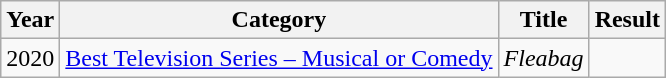<table class="wikitable">
<tr>
<th>Year</th>
<th>Category</th>
<th>Title</th>
<th>Result</th>
</tr>
<tr>
<td>2020</td>
<td><a href='#'>Best Television Series – Musical or Comedy</a></td>
<td><em>Fleabag</em></td>
<td></td>
</tr>
</table>
